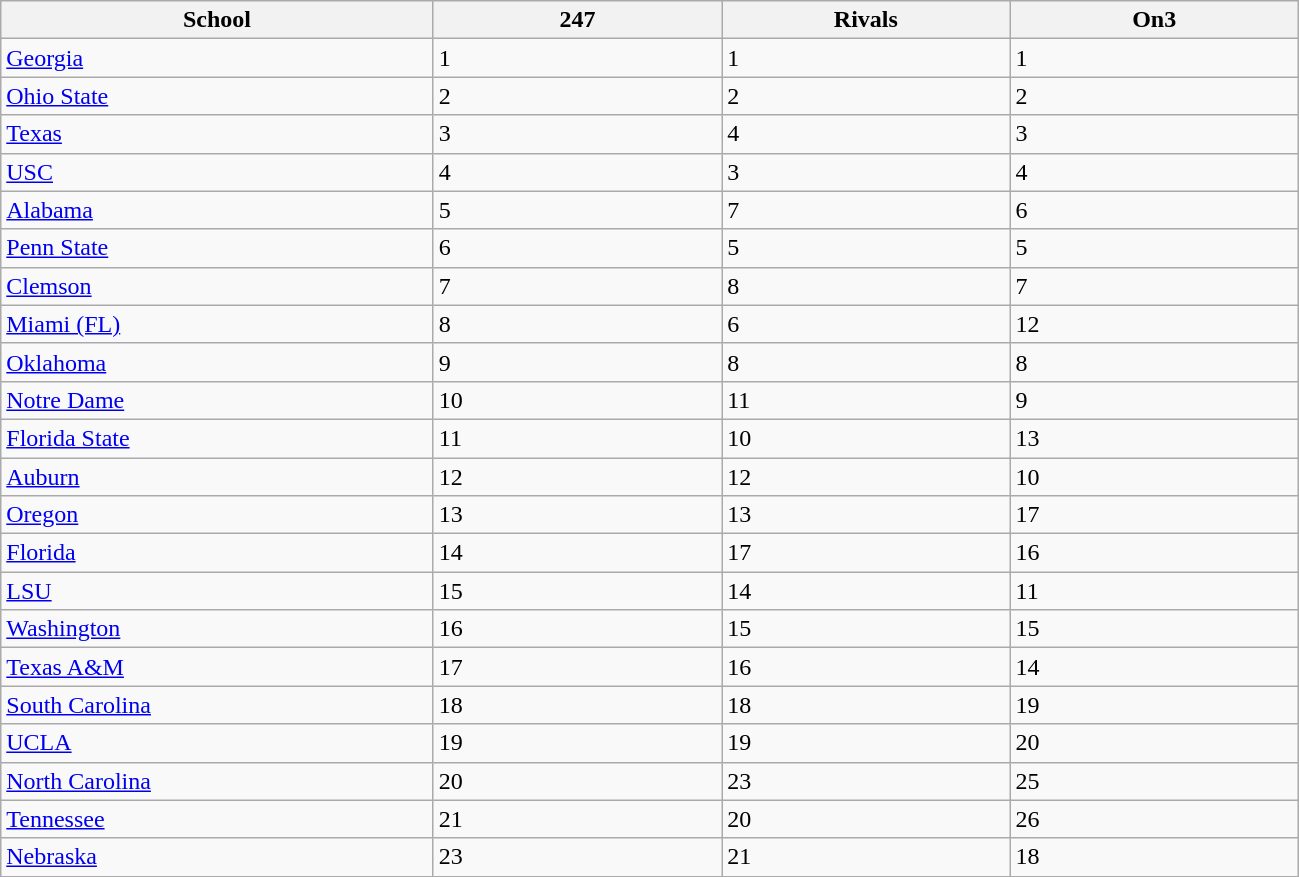<table class="wikitable sortable">
<tr>
<th bgcolor="#DDDDFF" width="12%">School</th>
<th bgcolor="#DDDDFF" width="8%">247</th>
<th bgcolor="#DDDDFF" width="8%">Rivals</th>
<th bgcolor="#DDDDFF" width="8%">On3</th>
</tr>
<tr>
<td><a href='#'>Georgia</a></td>
<td>1</td>
<td>1</td>
<td>1</td>
</tr>
<tr>
<td><a href='#'>Ohio State</a></td>
<td>2</td>
<td>2</td>
<td>2</td>
</tr>
<tr>
<td><a href='#'>Texas</a></td>
<td>3</td>
<td>4</td>
<td>3</td>
</tr>
<tr>
<td><a href='#'>USC</a></td>
<td>4</td>
<td>3</td>
<td>4</td>
</tr>
<tr>
<td><a href='#'>Alabama</a></td>
<td>5</td>
<td>7</td>
<td>6</td>
</tr>
<tr>
<td><a href='#'>Penn State</a></td>
<td>6</td>
<td>5</td>
<td>5</td>
</tr>
<tr>
<td><a href='#'>Clemson</a></td>
<td>7</td>
<td>8</td>
<td>7</td>
</tr>
<tr>
<td><a href='#'>Miami (FL)</a></td>
<td>8</td>
<td>6</td>
<td>12</td>
</tr>
<tr>
<td><a href='#'>Oklahoma</a></td>
<td>9</td>
<td>8</td>
<td>8</td>
</tr>
<tr>
<td><a href='#'>Notre Dame</a></td>
<td>10</td>
<td>11</td>
<td>9</td>
</tr>
<tr>
<td><a href='#'>Florida State</a></td>
<td>11</td>
<td>10</td>
<td>13</td>
</tr>
<tr>
<td><a href='#'>Auburn</a></td>
<td>12</td>
<td>12</td>
<td>10</td>
</tr>
<tr>
<td><a href='#'>Oregon</a></td>
<td>13</td>
<td>13</td>
<td>17</td>
</tr>
<tr>
<td><a href='#'>Florida</a></td>
<td>14</td>
<td>17</td>
<td>16</td>
</tr>
<tr>
<td><a href='#'>LSU</a></td>
<td>15</td>
<td>14</td>
<td>11</td>
</tr>
<tr>
<td><a href='#'>Washington</a></td>
<td>16</td>
<td>15</td>
<td>15</td>
</tr>
<tr>
<td><a href='#'>Texas A&M</a></td>
<td>17</td>
<td>16</td>
<td>14</td>
</tr>
<tr>
<td><a href='#'>South Carolina</a></td>
<td>18</td>
<td>18</td>
<td>19</td>
</tr>
<tr>
<td><a href='#'>UCLA</a></td>
<td>19</td>
<td>19</td>
<td>20</td>
</tr>
<tr>
<td><a href='#'>North Carolina</a></td>
<td>20</td>
<td>23</td>
<td>25</td>
</tr>
<tr>
<td><a href='#'>Tennessee</a></td>
<td>21</td>
<td>20</td>
<td>26</td>
</tr>
<tr>
<td><a href='#'>Nebraska</a></td>
<td>23</td>
<td>21</td>
<td>18</td>
</tr>
</table>
